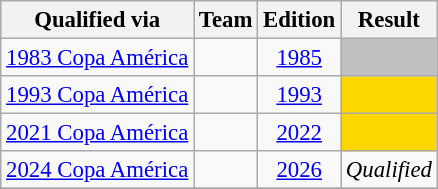<table class="wikitable sortable" style="font-size:95%; text-align:center" text-align:left"|>
<tr>
<th>Qualified via</th>
<th>Team</th>
<th>Edition</th>
<th>Result</th>
</tr>
<tr>
<td><a href='#'>1983 Copa América</a></td>
<td align=left></td>
<td><a href='#'>1985</a></td>
<td bgcolor=silver></td>
</tr>
<tr>
<td><a href='#'>1993 Copa América</a></td>
<td align=left></td>
<td><a href='#'>1993</a></td>
<td bgcolor=gold></td>
</tr>
<tr>
<td><a href='#'>2021 Copa América</a></td>
<td align=left></td>
<td><a href='#'>2022</a></td>
<td bgcolor=gold></td>
</tr>
<tr>
<td><a href='#'>2024 Copa América</a></td>
<td align=left></td>
<td><a href='#'>2026</a></td>
<td><em>Qualified</em></td>
</tr>
<tr>
</tr>
</table>
